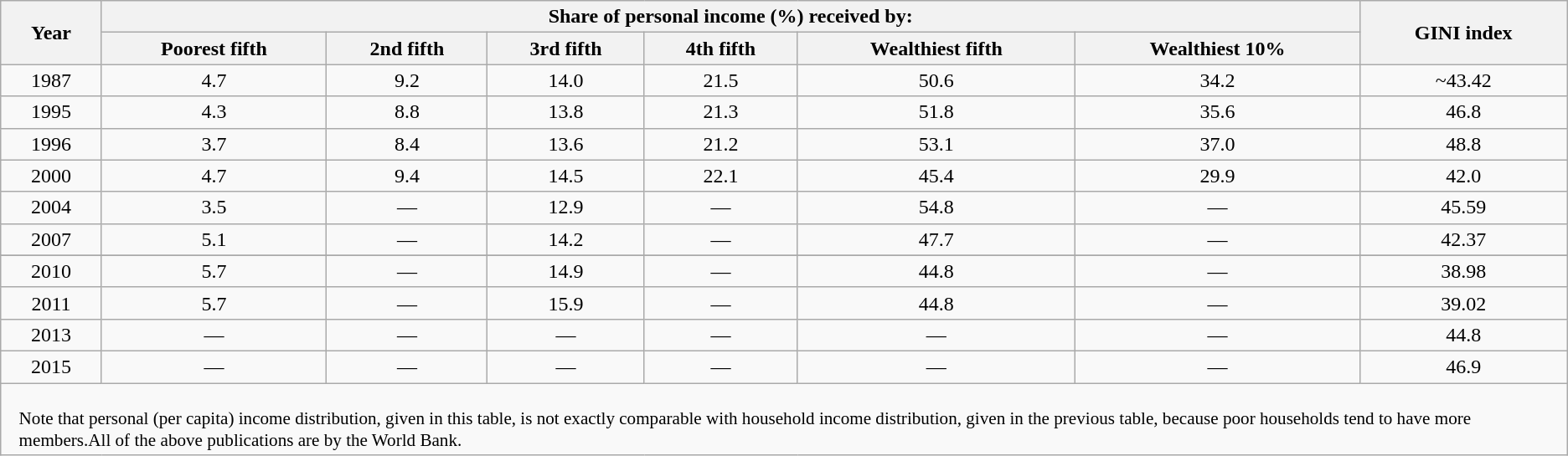<table class="wikitable" style="text-align:center">
<tr>
<th rowspan=2>Year</th>
<th colspan=6>Share of personal income (%) received by:</th>
<th rowspan=2>GINI index</th>
</tr>
<tr>
<th>Poorest fifth</th>
<th>2nd fifth</th>
<th>3rd fifth</th>
<th>4th fifth</th>
<th>Wealthiest fifth</th>
<th>Wealthiest 10%</th>
</tr>
<tr>
<td>1987</td>
<td>4.7</td>
<td>9.2</td>
<td>14.0</td>
<td>21.5</td>
<td>50.6</td>
<td>34.2</td>
<td>~43.42</td>
</tr>
<tr>
<td>1995</td>
<td>4.3</td>
<td>8.8</td>
<td>13.8</td>
<td>21.3</td>
<td>51.8</td>
<td>35.6</td>
<td>46.8</td>
</tr>
<tr>
<td>1996</td>
<td>3.7</td>
<td>8.4</td>
<td>13.6</td>
<td>21.2</td>
<td>53.1</td>
<td>37.0</td>
<td>48.8</td>
</tr>
<tr>
<td>2000</td>
<td>4.7</td>
<td>9.4</td>
<td>14.5</td>
<td>22.1</td>
<td>45.4</td>
<td>29.9</td>
<td>42.0</td>
</tr>
<tr>
<td>2004</td>
<td>3.5</td>
<td>—</td>
<td>12.9</td>
<td>—</td>
<td>54.8</td>
<td>—</td>
<td>45.59</td>
</tr>
<tr>
<td>2007</td>
<td>5.1</td>
<td>—</td>
<td>14.2</td>
<td>—</td>
<td>47.7</td>
<td>—</td>
<td>42.37</td>
</tr>
<tr>
</tr>
<tr>
<td>2010</td>
<td>5.7</td>
<td>—</td>
<td>14.9</td>
<td>—</td>
<td>44.8</td>
<td>—</td>
<td>38.98</td>
</tr>
<tr>
<td>2011</td>
<td>5.7</td>
<td>—</td>
<td>15.9</td>
<td>—</td>
<td>44.8</td>
<td>—</td>
<td>39.02</td>
</tr>
<tr>
<td>2013</td>
<td>—</td>
<td>—</td>
<td>—</td>
<td>—</td>
<td>—</td>
<td>—</td>
<td>44.8</td>
</tr>
<tr>
<td>2015</td>
<td>—</td>
<td>—</td>
<td>—</td>
<td>—</td>
<td>—</td>
<td>—</td>
<td>46.9</td>
</tr>
<tr>
<td colspan="8" style="text-align:left; font-size:88%; padding-left:1em;"><br>Note that personal (per capita) income distribution, given in this table, is not exactly comparable with household income distribution, given in the previous table, because poor households tend to have more members.All of the above publications are by the World Bank.</td>
</tr>
</table>
